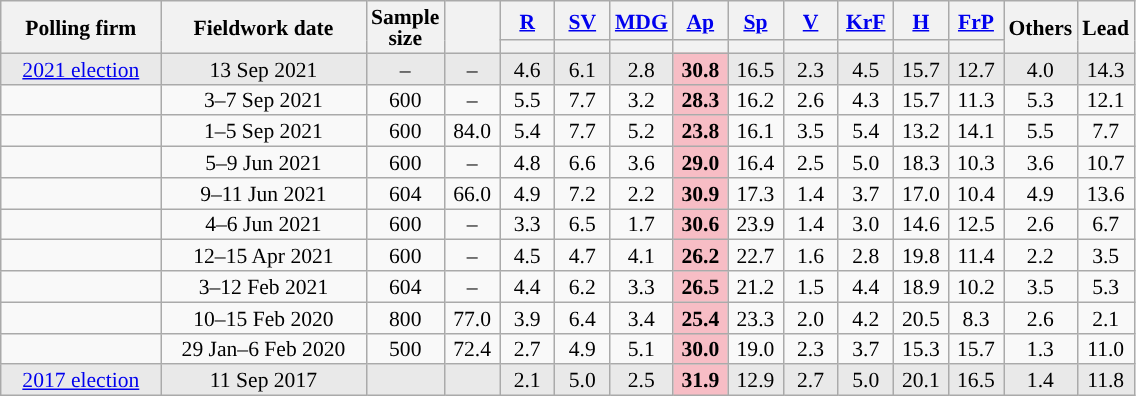<table class="wikitable mw-collapsible sortable" style="text-align:center;font-size:90%;line-height:14px;">
<tr>
<th rowspan="2" style="width:100px;">Polling firm</th>
<th rowspan="2" style="width:130px;">Fieldwork date</th>
<th rowspan="2" style="width:35px;">Sample<br>size</th>
<th rowspan="2" style="width:30px;"></th>
<th class="unsortable" style="width:30px;"><a href='#'>R</a></th>
<th class="unsortable" style="width:30px;"><a href='#'>SV</a></th>
<th class="unsortable" style="width:30px;"><a href='#'>MDG</a></th>
<th class="unsortable" style="width:30px;"><a href='#'>Ap</a></th>
<th class="unsortable" style="width:30px;"><a href='#'>Sp</a></th>
<th class="unsortable" style="width:30px;"><a href='#'>V</a></th>
<th class="unsortable" style="width:30px;"><a href='#'>KrF</a></th>
<th class="unsortable" style="width:30px;"><a href='#'>H</a></th>
<th class="unsortable" style="width:30px;"><a href='#'>FrP</a></th>
<th class="unsortable" style="width:20px;" rowspan="2">Others</th>
<th rowspan="2" style="width:30px;">Lead</th>
</tr>
<tr>
<th style="background:"></th>
<th style="background:"></th>
<th style="background:"></th>
<th style="background:"></th>
<th style="background:"></th>
<th style="background:"></th>
<th style="background:"></th>
<th style="background:"></th>
<th style="background:"></th>
</tr>
<tr style="background:#E9E9E9;">
<td><a href='#'>2021 election</a></td>
<td>13 Sep 2021</td>
<td>–</td>
<td>–</td>
<td>4.6</td>
<td>6.1</td>
<td>2.8</td>
<td style="background:#F7BDC5;"><strong>30.8</strong></td>
<td>16.5</td>
<td>2.3</td>
<td>4.5</td>
<td>15.7</td>
<td>12.7</td>
<td>4.0</td>
<td style="background:">14.3</td>
</tr>
<tr>
<td></td>
<td>3–7 Sep 2021</td>
<td>600</td>
<td>–</td>
<td>5.5</td>
<td>7.7</td>
<td>3.2</td>
<td style="background:#F7BDC5;"><strong>28.3</strong></td>
<td>16.2</td>
<td>2.6</td>
<td>4.3</td>
<td>15.7</td>
<td>11.3</td>
<td>5.3</td>
<td style="background:">12.1</td>
</tr>
<tr>
<td></td>
<td>1–5 Sep 2021</td>
<td>600</td>
<td>84.0</td>
<td>5.4</td>
<td>7.7</td>
<td>5.2</td>
<td style="background:#F7BDC5;"><strong>23.8</strong></td>
<td>16.1</td>
<td>3.5</td>
<td>5.4</td>
<td>13.2</td>
<td>14.1</td>
<td>5.5</td>
<td style="background:">7.7</td>
</tr>
<tr>
<td></td>
<td>5–9 Jun 2021</td>
<td>600</td>
<td>–</td>
<td>4.8</td>
<td>6.6</td>
<td>3.6</td>
<td style="background:#F7BDC5;"><strong>29.0</strong></td>
<td>16.4</td>
<td>2.5</td>
<td>5.0</td>
<td>18.3</td>
<td>10.3</td>
<td>3.6</td>
<td style="background:">10.7</td>
</tr>
<tr>
<td></td>
<td>9–11 Jun 2021</td>
<td>604</td>
<td>66.0</td>
<td>4.9</td>
<td>7.2</td>
<td>2.2</td>
<td style="background:#F7BDC5;"><strong>30.9</strong></td>
<td>17.3</td>
<td>1.4</td>
<td>3.7</td>
<td>17.0</td>
<td>10.4</td>
<td>4.9</td>
<td style="background:">13.6</td>
</tr>
<tr>
<td></td>
<td>4–6 Jun 2021</td>
<td>600</td>
<td>–</td>
<td>3.3</td>
<td>6.5</td>
<td>1.7</td>
<td style="background:#F7BDC5;"><strong>30.6</strong></td>
<td>23.9</td>
<td>1.4</td>
<td>3.0</td>
<td>14.6</td>
<td>12.5</td>
<td>2.6</td>
<td style="background:">6.7</td>
</tr>
<tr>
<td></td>
<td>12–15 Apr 2021</td>
<td>600</td>
<td>–</td>
<td>4.5</td>
<td>4.7</td>
<td>4.1</td>
<td style="background:#F7BDC5;"><strong>26.2</strong></td>
<td>22.7</td>
<td>1.6</td>
<td>2.8</td>
<td>19.8</td>
<td>11.4</td>
<td>2.2</td>
<td style="background:">3.5</td>
</tr>
<tr>
<td></td>
<td>3–12 Feb 2021</td>
<td>604</td>
<td>–</td>
<td>4.4</td>
<td>6.2</td>
<td>3.3</td>
<td style="background:#F7BDC5;"><strong>26.5</strong></td>
<td>21.2</td>
<td>1.5</td>
<td>4.4</td>
<td>18.9</td>
<td>10.2</td>
<td>3.5</td>
<td style="background:">5.3</td>
</tr>
<tr>
<td></td>
<td>10–15 Feb 2020</td>
<td>800</td>
<td>77.0</td>
<td>3.9</td>
<td>6.4</td>
<td>3.4</td>
<td style="background:#F7BDC5;"><strong>25.4</strong></td>
<td>23.3</td>
<td>2.0</td>
<td>4.2</td>
<td>20.5</td>
<td>8.3</td>
<td>2.6</td>
<td style="background:">2.1</td>
</tr>
<tr>
<td></td>
<td>29 Jan–6 Feb 2020</td>
<td>500</td>
<td>72.4</td>
<td>2.7</td>
<td>4.9</td>
<td>5.1</td>
<td style="background:#F7BDC5;"><strong>30.0</strong></td>
<td>19.0</td>
<td>2.3</td>
<td>3.7</td>
<td>15.3</td>
<td>15.7</td>
<td>1.3</td>
<td style="background:">11.0</td>
</tr>
<tr style="background:#E9E9E9;">
<td><a href='#'>2017 election</a></td>
<td>11 Sep 2017</td>
<td></td>
<td></td>
<td>2.1</td>
<td>5.0</td>
<td>2.5</td>
<td style="background:#F7BDC5;"><strong>31.9</strong></td>
<td>12.9</td>
<td>2.7</td>
<td>5.0</td>
<td>20.1</td>
<td>16.5</td>
<td>1.4</td>
<td style="background:">11.8</td>
</tr>
</table>
